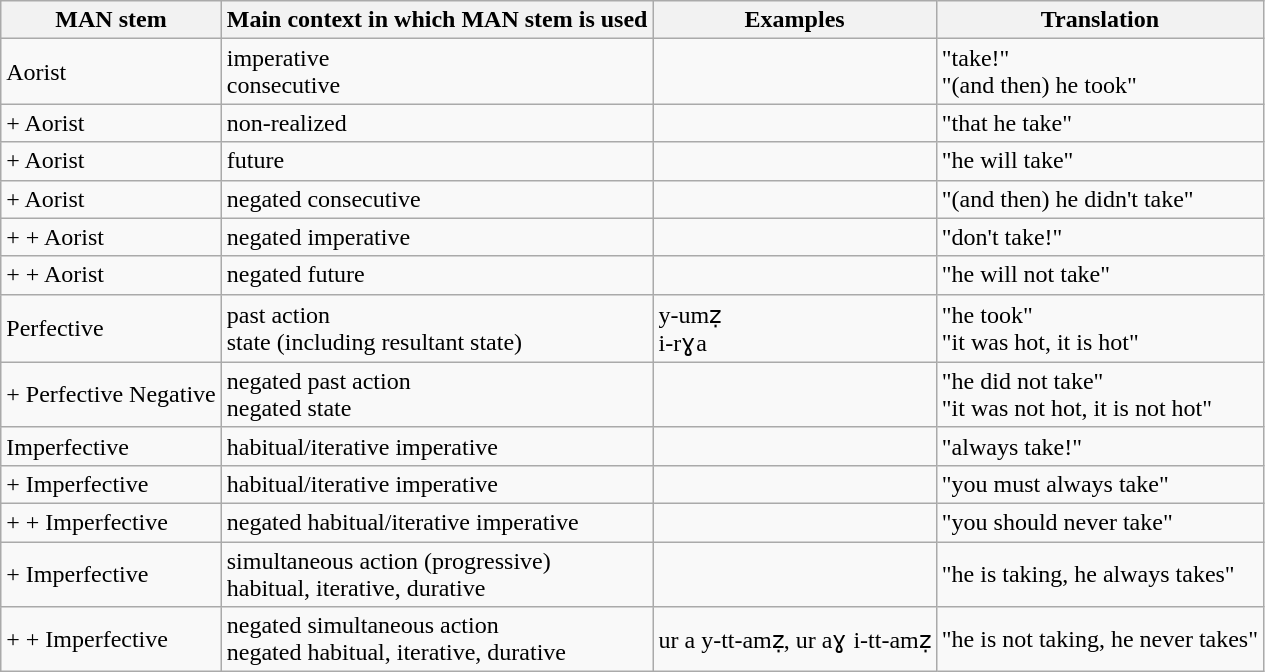<table class="wikitable" border="1">
<tr>
<th>MAN stem</th>
<th>Main context in which MAN stem is used</th>
<th>Examples</th>
<th>Translation</th>
</tr>
<tr>
<td>Aorist</td>
<td>imperative<br>consecutive</td>
<td><br></td>
<td>"take!"<br>"(and then) he took"</td>
</tr>
<tr>
<td> + Aorist</td>
<td>non-realized</td>
<td></td>
<td>"that he take"</td>
</tr>
<tr>
<td> + Aorist</td>
<td>future</td>
<td></td>
<td>"he will take"</td>
</tr>
<tr>
<td> + Aorist</td>
<td>negated consecutive</td>
<td></td>
<td>"(and then) he didn't take"</td>
</tr>
<tr>
<td> +  + Aorist</td>
<td>negated imperative</td>
<td></td>
<td>"don't take!"</td>
</tr>
<tr>
<td> +  + Aorist</td>
<td>negated future</td>
<td></td>
<td>"he will not take"</td>
</tr>
<tr>
<td>Perfective</td>
<td>past action<br>state (including resultant state)</td>
<td>y-umẓ<br>i-rɣa</td>
<td>"he took"<br>"it was hot, it is hot"</td>
</tr>
<tr>
<td> + Perfective Negative</td>
<td>negated past action<br>negated state</td>
<td><br></td>
<td>"he did not take"<br>"it was not hot, it is not hot"</td>
</tr>
<tr>
<td>Imperfective</td>
<td>habitual/iterative imperative</td>
<td></td>
<td>"always take!"</td>
</tr>
<tr>
<td> + Imperfective</td>
<td>habitual/iterative imperative</td>
<td></td>
<td>"you must always take"</td>
</tr>
<tr>
<td> +  + Imperfective</td>
<td>negated habitual/iterative imperative</td>
<td></td>
<td>"you should never take"</td>
</tr>
<tr>
<td> + Imperfective</td>
<td>simultaneous action (progressive)<br>habitual, iterative, durative</td>
<td></td>
<td>"he is taking, he always takes"</td>
</tr>
<tr>
<td> +  + Imperfective</td>
<td>negated simultaneous action<br>negated habitual, iterative, durative</td>
<td>ur a y-tt-amẓ, ur aɣ i-tt-amẓ</td>
<td>"he is not taking, he never takes"</td>
</tr>
</table>
